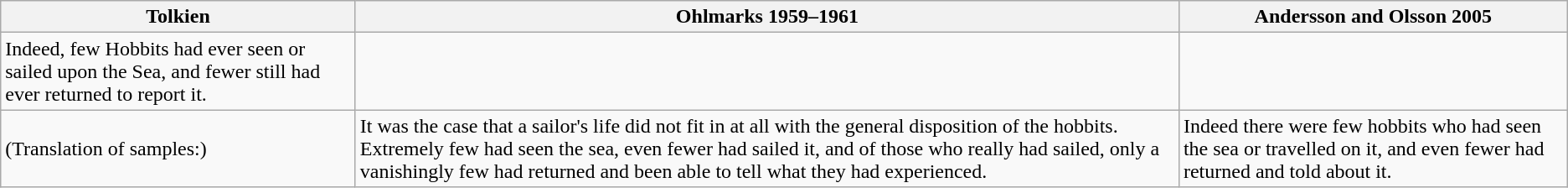<table class="wikitable">
<tr>
<th>Tolkien</th>
<th>Ohlmarks 1959–1961</th>
<th>Andersson and Olsson 2005</th>
</tr>
<tr>
<td>Indeed, few Hobbits had ever seen or sailed upon the Sea, and fewer still had ever returned to report it.</td>
<td></td>
<td></td>
</tr>
<tr>
<td>(Translation of samples:)</td>
<td>It was the case that a sailor's life did not fit in at all with the general disposition of the hobbits. Extremely few had seen the sea, even fewer had sailed it, and of those who really had sailed, only a vanishingly few had returned and been able to tell what they had experienced.</td>
<td>Indeed there were few hobbits who had seen the sea or travelled on it, and even fewer had returned and told about it.</td>
</tr>
</table>
